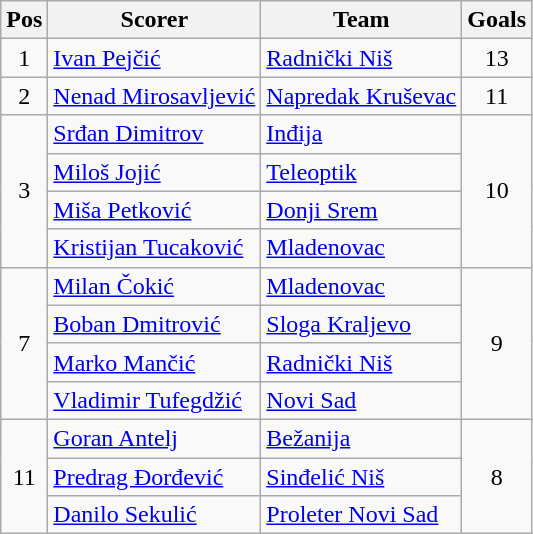<table class="wikitable">
<tr>
<th>Pos</th>
<th>Scorer</th>
<th>Team</th>
<th align=center>Goals</th>
</tr>
<tr>
<td style="text-align:center">1</td>
<td> <a href='#'>Ivan Pejčić</a></td>
<td><a href='#'>Radnički Niš</a></td>
<td style="text-align:center">13</td>
</tr>
<tr>
<td rowspan=1 style="text-align:center">2</td>
<td> <a href='#'>Nenad Mirosavljević</a></td>
<td><a href='#'>Napredak Kruševac</a></td>
<td style="text-align:center">11</td>
</tr>
<tr>
<td rowspan=4 style="text-align:center">3</td>
<td> <a href='#'>Srđan Dimitrov</a></td>
<td><a href='#'>Inđija</a></td>
<td rowspan=4 style="text-align:center">10</td>
</tr>
<tr>
<td> <a href='#'>Miloš Jojić</a></td>
<td><a href='#'>Teleoptik</a></td>
</tr>
<tr>
<td> <a href='#'>Miša Petković</a></td>
<td><a href='#'>Donji Srem</a></td>
</tr>
<tr>
<td> <a href='#'>Kristijan Tucaković</a></td>
<td><a href='#'>Mladenovac</a></td>
</tr>
<tr>
<td rowspan=4 style="text-align:center">7</td>
<td> <a href='#'>Milan Čokić</a></td>
<td><a href='#'>Mladenovac</a></td>
<td rowspan=4 style="text-align:center">9</td>
</tr>
<tr>
<td> <a href='#'>Boban Dmitrović</a></td>
<td><a href='#'>Sloga Kraljevo</a></td>
</tr>
<tr>
<td> <a href='#'>Marko Mančić</a></td>
<td><a href='#'>Radnički Niš</a></td>
</tr>
<tr>
<td> <a href='#'>Vladimir Tufegdžić</a></td>
<td><a href='#'>Novi Sad</a></td>
</tr>
<tr>
<td rowspan=3 style="text-align:center">11</td>
<td> <a href='#'>Goran Antelj</a></td>
<td><a href='#'>Bežanija</a></td>
<td rowspan=3 style="text-align:center">8</td>
</tr>
<tr>
<td> <a href='#'>Predrag Đorđević</a></td>
<td><a href='#'>Sinđelić Niš</a></td>
</tr>
<tr>
<td> <a href='#'>Danilo Sekulić</a></td>
<td><a href='#'>Proleter Novi Sad</a></td>
</tr>
</table>
